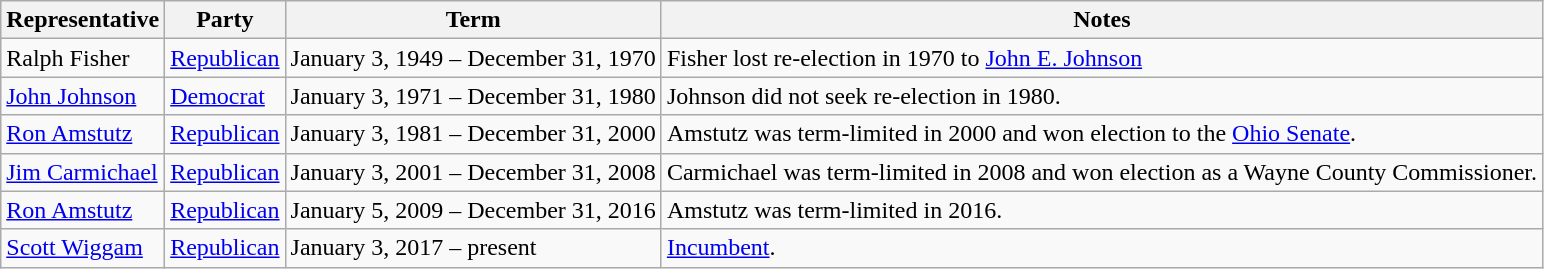<table class=wikitable>
<tr valign=bottom>
<th>Representative</th>
<th>Party</th>
<th>Term</th>
<th>Notes</th>
</tr>
<tr>
<td>Ralph Fisher</td>
<td><a href='#'>Republican</a></td>
<td>January 3, 1949 – December 31, 1970</td>
<td>Fisher lost re-election in 1970 to <a href='#'>John E. Johnson</a></td>
</tr>
<tr>
<td><a href='#'>John Johnson</a></td>
<td><a href='#'>Democrat</a></td>
<td>January 3, 1971 – December 31, 1980</td>
<td>Johnson did not seek re-election in 1980.</td>
</tr>
<tr>
<td><a href='#'>Ron Amstutz</a></td>
<td><a href='#'>Republican</a></td>
<td>January 3, 1981 – December 31, 2000</td>
<td>Amstutz was term-limited in 2000 and won election to the <a href='#'>Ohio Senate</a>.</td>
</tr>
<tr>
<td><a href='#'>Jim Carmichael</a></td>
<td><a href='#'>Republican</a></td>
<td>January 3, 2001 – December 31, 2008</td>
<td>Carmichael was term-limited in 2008 and won election as a Wayne County Commissioner.</td>
</tr>
<tr>
<td><a href='#'>Ron Amstutz</a></td>
<td><a href='#'>Republican</a></td>
<td>January 5, 2009 – December 31, 2016</td>
<td>Amstutz was term-limited in 2016.</td>
</tr>
<tr>
<td><a href='#'>Scott Wiggam</a></td>
<td><a href='#'>Republican</a></td>
<td>January 3, 2017 – present</td>
<td><a href='#'>Incumbent</a>.</td>
</tr>
</table>
